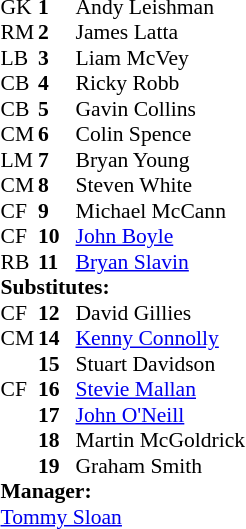<table style="font-size: 90%" cellspacing="0" cellpadding="0" align="center">
<tr>
<th width="25"></th>
<th width="25"></th>
<th width="200"></th>
<th></th>
</tr>
<tr>
<td>GK</td>
<td><strong>1</strong></td>
<td>Andy Leishman</td>
</tr>
<tr>
<td>RM</td>
<td><strong>2</strong></td>
<td>James Latta</td>
<td></td>
</tr>
<tr>
<td>LB</td>
<td><strong>3</strong></td>
<td>Liam McVey</td>
</tr>
<tr>
<td>CB</td>
<td><strong>4</strong></td>
<td>Ricky Robb</td>
</tr>
<tr>
<td>CB</td>
<td><strong>5</strong></td>
<td>Gavin Collins</td>
</tr>
<tr>
<td>CM</td>
<td><strong>6</strong></td>
<td>Colin Spence</td>
<td></td>
</tr>
<tr>
<td>LM</td>
<td><strong>7</strong></td>
<td>Bryan Young</td>
</tr>
<tr>
<td>CM</td>
<td><strong>8</strong></td>
<td>Steven White</td>
</tr>
<tr>
<td>CF</td>
<td><strong>9</strong></td>
<td>Michael McCann</td>
<td></td>
</tr>
<tr>
<td>CF</td>
<td><strong>10</strong></td>
<td><a href='#'>John Boyle</a></td>
</tr>
<tr>
<td>RB</td>
<td><strong>11</strong></td>
<td><a href='#'>Bryan Slavin</a></td>
</tr>
<tr>
<td colspan=3><strong>Substitutes:</strong></td>
</tr>
<tr>
<td>CF</td>
<td><strong>12</strong></td>
<td>David Gillies</td>
<td></td>
</tr>
<tr>
<td>CM</td>
<td><strong>14</strong></td>
<td><a href='#'>Kenny Connolly</a></td>
<td></td>
</tr>
<tr>
<td></td>
<td><strong>15</strong></td>
<td>Stuart Davidson</td>
</tr>
<tr>
<td>CF</td>
<td><strong>16</strong></td>
<td><a href='#'>Stevie Mallan</a></td>
<td></td>
</tr>
<tr>
<td></td>
<td><strong>17</strong></td>
<td><a href='#'>John O'Neill</a></td>
</tr>
<tr>
<td></td>
<td><strong>18</strong></td>
<td>Martin McGoldrick</td>
</tr>
<tr>
<td></td>
<td><strong>19</strong></td>
<td>Graham Smith</td>
</tr>
<tr>
<td colspan=3><strong>Manager:</strong></td>
</tr>
<tr>
<td colspan="4"><a href='#'>Tommy Sloan</a></td>
</tr>
</table>
